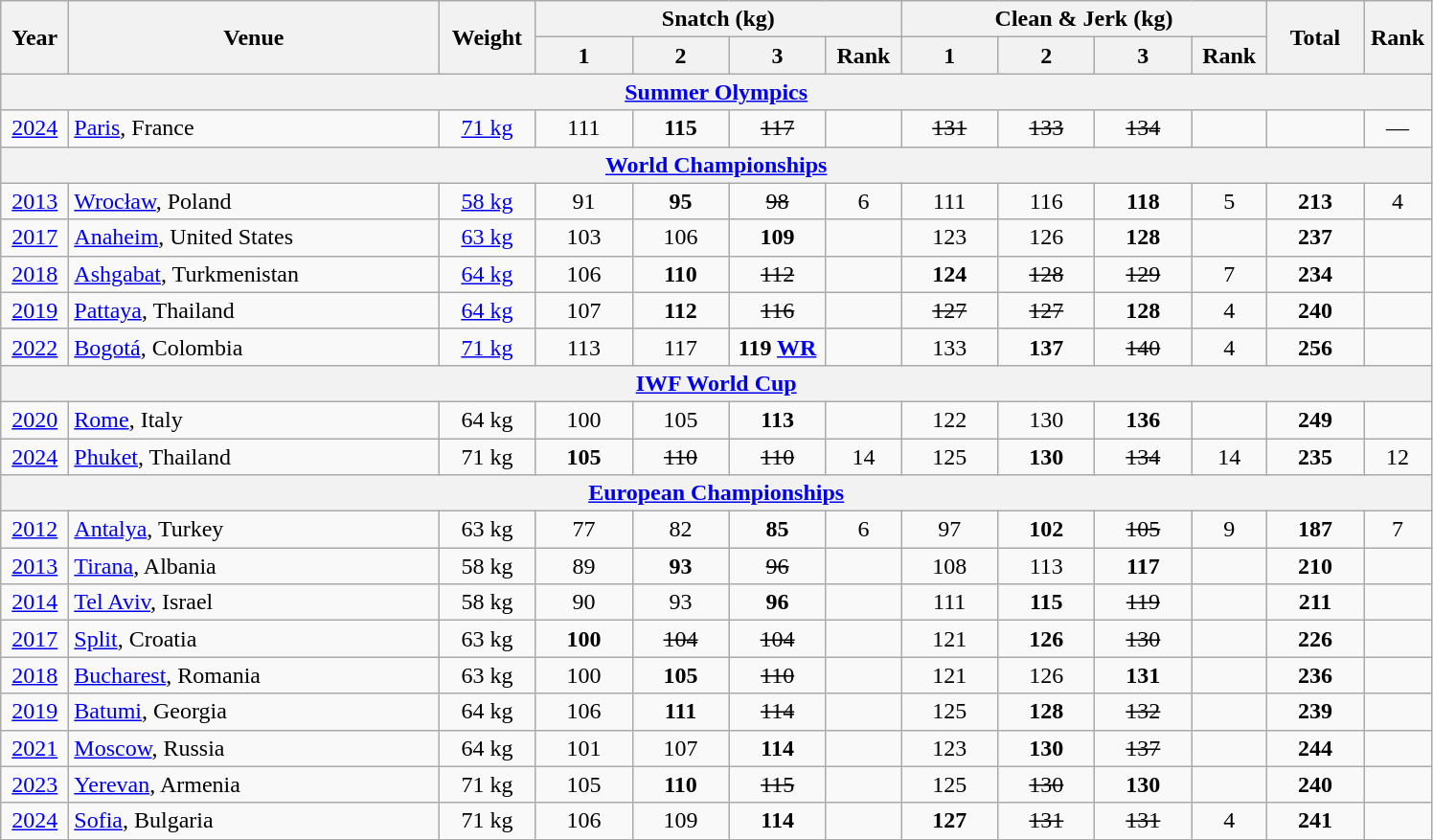<table class="wikitable" style="text-align:center;">
<tr>
<th rowspan=2 width=40>Year</th>
<th rowspan=2 width=250>Venue</th>
<th rowspan=2 width=60>Weight</th>
<th colspan=4>Snatch (kg)</th>
<th colspan=4>Clean & Jerk (kg)</th>
<th rowspan=2 width=60>Total</th>
<th rowspan=2 width=40>Rank</th>
</tr>
<tr>
<th width=60>1</th>
<th width=60>2</th>
<th width=60>3</th>
<th width=45>Rank</th>
<th width=60>1</th>
<th width=60>2</th>
<th width=60>3</th>
<th width=45>Rank</th>
</tr>
<tr>
<th colspan=13><a href='#'>Summer Olympics</a></th>
</tr>
<tr>
<td><a href='#'>2024</a></td>
<td align=left><a href='#'>Paris</a>, France</td>
<td><a href='#'>71 kg</a></td>
<td>111</td>
<td><strong>115</strong></td>
<td><s>117</s></td>
<td></td>
<td><s>131</s></td>
<td><s>133</s></td>
<td><s>134</s></td>
<td></td>
<td></td>
<td>—</td>
</tr>
<tr>
<th colspan=13><a href='#'>World Championships</a></th>
</tr>
<tr>
<td><a href='#'>2013</a></td>
<td align=left><a href='#'>Wrocław</a>, Poland</td>
<td><a href='#'>58 kg</a></td>
<td>91</td>
<td><strong>95</strong></td>
<td><s>98</s></td>
<td>6</td>
<td>111</td>
<td>116</td>
<td><strong>118</strong></td>
<td>5</td>
<td><strong>213</strong></td>
<td>4</td>
</tr>
<tr>
<td><a href='#'>2017</a></td>
<td align=left><a href='#'>Anaheim</a>, United States</td>
<td><a href='#'>63 kg</a></td>
<td>103</td>
<td>106</td>
<td><strong>109</strong></td>
<td></td>
<td>123</td>
<td>126</td>
<td><strong>128</strong></td>
<td></td>
<td><strong>237</strong></td>
<td></td>
</tr>
<tr>
<td><a href='#'>2018</a></td>
<td align=left><a href='#'>Ashgabat</a>, Turkmenistan</td>
<td><a href='#'>64 kg</a></td>
<td>106</td>
<td><strong>110</strong></td>
<td><s>112</s></td>
<td></td>
<td><strong>124</strong></td>
<td><s>128</s></td>
<td><s>129</s></td>
<td>7</td>
<td><strong>234</strong></td>
<td></td>
</tr>
<tr>
<td><a href='#'>2019</a></td>
<td align=left><a href='#'>Pattaya</a>, Thailand</td>
<td><a href='#'>64 kg</a></td>
<td>107</td>
<td><strong>112</strong></td>
<td><s>116</s></td>
<td></td>
<td><s>127</s></td>
<td><s>127</s></td>
<td><strong>128</strong></td>
<td>4</td>
<td><strong>240</strong></td>
<td></td>
</tr>
<tr>
<td><a href='#'>2022</a></td>
<td align=left><a href='#'>Bogotá</a>, Colombia</td>
<td><a href='#'>71 kg</a></td>
<td>113</td>
<td>117</td>
<td><strong>119 <a href='#'>WR</a></strong></td>
<td></td>
<td>133</td>
<td><strong>137</strong></td>
<td><s>140</s></td>
<td>4</td>
<td><strong>256</strong></td>
<td></td>
</tr>
<tr>
<th colspan=13><a href='#'>IWF World Cup</a></th>
</tr>
<tr>
<td><a href='#'>2020</a></td>
<td align=left><a href='#'>Rome</a>, Italy</td>
<td>64 kg</td>
<td>100</td>
<td>105</td>
<td><strong>113</strong></td>
<td></td>
<td>122</td>
<td>130</td>
<td><strong>136</strong></td>
<td></td>
<td><strong>249</strong></td>
<td></td>
</tr>
<tr>
<td><a href='#'>2024</a></td>
<td align=left><a href='#'>Phuket</a>, Thailand</td>
<td>71 kg</td>
<td><strong>105</strong></td>
<td><s>110</s></td>
<td><s>110</s></td>
<td>14</td>
<td>125</td>
<td><strong>130</strong></td>
<td><s>134</s></td>
<td>14</td>
<td><strong>235</strong></td>
<td>12</td>
</tr>
<tr>
<th colspan=13><a href='#'>European Championships</a></th>
</tr>
<tr>
<td><a href='#'>2012</a></td>
<td align=left><a href='#'>Antalya</a>, Turkey</td>
<td>63 kg</td>
<td>77</td>
<td>82</td>
<td><strong>85</strong></td>
<td>6</td>
<td>97</td>
<td><strong>102</strong></td>
<td><s>105 </s></td>
<td>9</td>
<td><strong>187</strong></td>
<td>7</td>
</tr>
<tr>
<td><a href='#'>2013</a></td>
<td align=left><a href='#'>Tirana</a>, Albania</td>
<td>58 kg</td>
<td>89</td>
<td><strong>93</strong></td>
<td><s>96 </s></td>
<td></td>
<td>108</td>
<td>113</td>
<td><strong>117</strong></td>
<td></td>
<td><strong>210</strong></td>
<td></td>
</tr>
<tr>
<td><a href='#'>2014</a></td>
<td align=left><a href='#'>Tel Aviv</a>, Israel</td>
<td>58 kg</td>
<td>90</td>
<td>93</td>
<td><strong>96</strong></td>
<td></td>
<td>111</td>
<td><strong>115</strong></td>
<td><s>119</s></td>
<td></td>
<td><strong>211</strong></td>
<td></td>
</tr>
<tr>
<td><a href='#'>2017</a></td>
<td align=left><a href='#'>Split</a>, Croatia</td>
<td>63 kg</td>
<td><strong>100</strong></td>
<td><s>104</s></td>
<td><s>104</s></td>
<td></td>
<td>121</td>
<td><strong>126</strong></td>
<td><s>130</s></td>
<td></td>
<td><strong>226</strong></td>
<td></td>
</tr>
<tr>
<td><a href='#'>2018</a></td>
<td align=left><a href='#'>Bucharest</a>, Romania</td>
<td>63 kg</td>
<td>100</td>
<td><strong>105</strong></td>
<td><s>110</s></td>
<td></td>
<td>121</td>
<td>126</td>
<td><strong>131</strong></td>
<td></td>
<td><strong>236</strong></td>
<td></td>
</tr>
<tr>
<td><a href='#'>2019</a></td>
<td align=left><a href='#'>Batumi</a>, Georgia</td>
<td>64 kg</td>
<td>106</td>
<td><strong>111</strong></td>
<td><s>114</s></td>
<td></td>
<td>125</td>
<td><strong>128</strong></td>
<td><s>132</s></td>
<td></td>
<td><strong>239</strong></td>
<td></td>
</tr>
<tr>
<td><a href='#'>2021</a></td>
<td align=left><a href='#'>Moscow</a>, Russia</td>
<td>64 kg</td>
<td>101</td>
<td>107</td>
<td><strong>114</strong></td>
<td></td>
<td>123</td>
<td><strong>130</strong></td>
<td><s>137</s></td>
<td></td>
<td><strong>244</strong></td>
<td></td>
</tr>
<tr>
<td><a href='#'>2023</a></td>
<td align=left><a href='#'>Yerevan</a>, Armenia</td>
<td>71 kg</td>
<td>105</td>
<td><strong>110</strong></td>
<td><s>115</s></td>
<td></td>
<td>125</td>
<td><s>130</s></td>
<td><strong>130</strong></td>
<td></td>
<td><strong>240</strong></td>
<td></td>
</tr>
<tr>
<td><a href='#'>2024</a></td>
<td align=left><a href='#'>Sofia</a>, Bulgaria</td>
<td>71 kg</td>
<td>106</td>
<td>109</td>
<td><strong>114</strong></td>
<td></td>
<td><strong>127</strong></td>
<td><s>131</s></td>
<td><s>131</s></td>
<td>4</td>
<td><strong>241</strong></td>
<td></td>
</tr>
</table>
